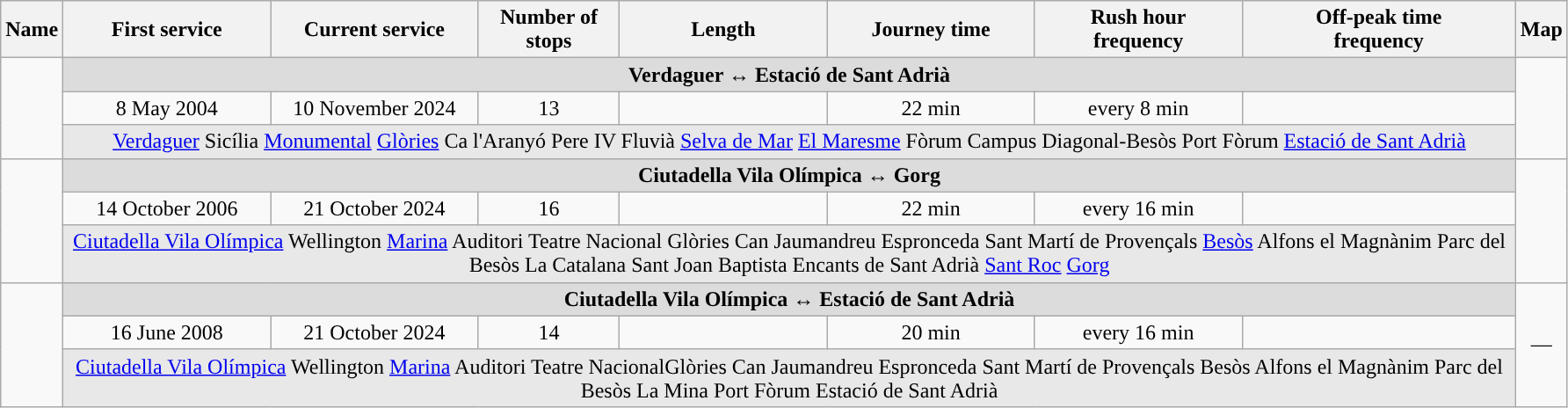<table class="sortable wikitable">
<tr>
<th scope="col" style="width:5px">Name</th>
<th scope="col" style="width:150px">First service</th>
<th scope="col" style="width:150px">Current service</th>
<th scope="col" style="width:100px">Number of stops</th>
<th scope="col" style="width:150px">Length</th>
<th scope="col" style="width:150px">Journey time</th>
<th scope="col" style="width:150px">Rush hour<br> frequency</th>
<th scope="col" style="width:200px">Off-peak time<br> frequency</th>
<th scope="col">Map</th>
</tr>
<tr>
<td rowspan="3" style="vertical-align: top"></td>
<td colspan="7" align="center" bgcolor=#DCDCDC><strong>Verdaguer ↔ Estació de Sant Adrià</strong></td>
<td rowspan="3"></td>
</tr>
<tr>
<td align="center">8 May 2004</td>
<td align="center">10 November 2024</td>
<td align="center">13</td>
<td align="center"></td>
<td align="center">22 min</td>
<td align="center">every 8 min</td>
<td></td>
</tr>
<tr>
<td colspan="7" style="font-size:100%" bgcolor=#E8E8E8 align="center"><a href='#'>Verdaguer</a>  Sicília <a href='#'>Monumental</a>  <a href='#'>Glòries</a>  Ca l'Aranyó Pere IV Fluvià <a href='#'>Selva de Mar</a>  <a href='#'>El Maresme</a>  Fòrum Campus Diagonal-Besòs Port Fòrum <a href='#'>Estació de Sant Adrià</a> </td>
</tr>
<tr>
<td rowspan="3" style="vertical-align: top"></td>
<td colspan="7" align="center" bgcolor=#DCDCDC><strong>Ciutadella  Vila Olímpica ↔ Gorg</strong></td>
<td rowspan="3"></td>
</tr>
<tr>
<td align="center">14 October 2006</td>
<td align="center">21 October 2024</td>
<td align="center">16</td>
<td align="center"></td>
<td align="center">22 min</td>
<td align="center">every 16 min</td>
<td></td>
</tr>
<tr>
<td colspan="7" style="font-size:100%" bgcolor=#E8E8E8 align="center"><a href='#'>Ciutadella  Vila Olímpica</a>  Wellington <a href='#'>Marina</a>  Auditori  Teatre Nacional Glòries  Can Jaumandreu Espronceda Sant Martí de Provençals <a href='#'>Besòs</a>  Alfons el Magnànim Parc del Besòs La Catalana Sant Joan Baptista Encants de Sant Adrià <a href='#'>Sant Roc</a>  <a href='#'>Gorg</a> </td>
</tr>
<tr>
<td rowspan="3" style="vertical-align: top"></td>
<td colspan="7" align="center" bgcolor=#DCDCDC><strong>Ciutadella  Vila Olímpica ↔ Estació de Sant Adrià</strong></td>
<td rowspan="3" align="center">—</td>
</tr>
<tr>
<td align="center">16 June 2008</td>
<td align="center">21 October 2024</td>
<td align="center">14</td>
<td align="center"></td>
<td align="center">20 min</td>
<td align="center">every 16 min</td>
<td></td>
</tr>
<tr>
<td colspan="7" style="font-size:100%" bgcolor=#E8E8E8 align="center"><a href='#'>Ciutadella  Vila Olímpica</a>  Wellington <a href='#'>Marina</a>  Auditori  Teatre NacionalGlòries   Can Jaumandreu Espronceda Sant Martí de Provençals Besòs  Alfons el Magnànim Parc del Besòs La Mina Port Fòrum Estació de Sant Adrià </td>
</tr>
</table>
